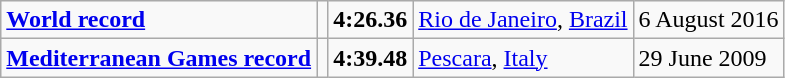<table class="wikitable">
<tr>
<td><strong><a href='#'>World record</a></strong></td>
<td></td>
<td><strong>4:26.36</strong></td>
<td><a href='#'>Rio de Janeiro</a>, <a href='#'>Brazil</a></td>
<td>6 August 2016</td>
</tr>
<tr>
<td><strong><a href='#'>Mediterranean Games record</a></strong></td>
<td></td>
<td><strong>4:39.48</strong></td>
<td><a href='#'>Pescara</a>, <a href='#'>Italy</a></td>
<td>29 June 2009</td>
</tr>
</table>
